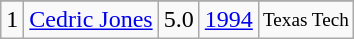<table class="wikitable">
<tr>
</tr>
<tr>
<td>1</td>
<td><a href='#'>Cedric Jones</a></td>
<td>5.0</td>
<td><a href='#'>1994</a></td>
<td style="font-size:80%;">Texas Tech</td>
</tr>
</table>
